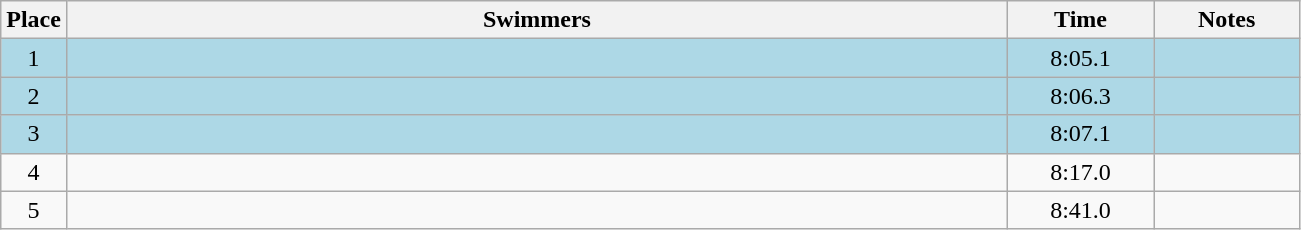<table class=wikitable style="text-align:center">
<tr>
<th>Place</th>
<th width=620>Swimmers</th>
<th width=90>Time</th>
<th width=90>Notes</th>
</tr>
<tr bgcolor=lightblue>
<td>1</td>
<td align=left></td>
<td>8:05.1</td>
<td></td>
</tr>
<tr bgcolor=lightblue>
<td>2</td>
<td align=left></td>
<td>8:06.3</td>
<td></td>
</tr>
<tr bgcolor=lightblue>
<td>3</td>
<td align=left></td>
<td>8:07.1</td>
<td></td>
</tr>
<tr>
<td>4</td>
<td align=left></td>
<td>8:17.0</td>
<td></td>
</tr>
<tr>
<td>5</td>
<td align=left></td>
<td>8:41.0</td>
<td></td>
</tr>
</table>
